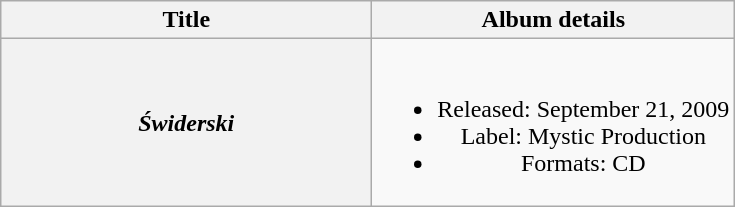<table class="wikitable plainrowheaders" style="text-align:center;">
<tr>
<th scope="col" style="width:15em;">Title</th>
<th scope="col">Album details</th>
</tr>
<tr>
<th scope="row"><em>Świderski</em></th>
<td><br><ul><li>Released: September 21, 2009</li><li>Label: Mystic Production</li><li>Formats: CD</li></ul></td>
</tr>
</table>
